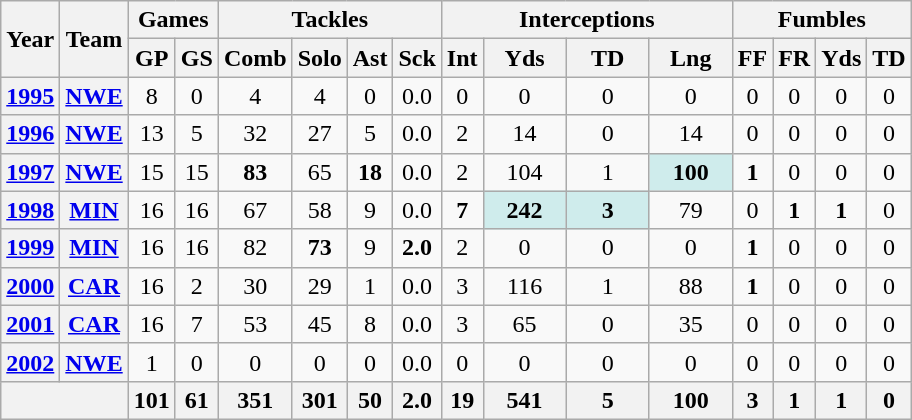<table class="wikitable" style="text-align:center">
<tr>
<th rowspan="2">Year</th>
<th rowspan="2">Team</th>
<th colspan="2">Games</th>
<th colspan="4">Tackles</th>
<th colspan="4">Interceptions</th>
<th colspan="4">Fumbles</th>
</tr>
<tr>
<th>GP</th>
<th>GS</th>
<th>Comb</th>
<th>Solo</th>
<th>Ast</th>
<th>Sck</th>
<th>Int</th>
<th>Yds</th>
<th>TD</th>
<th>Lng</th>
<th>FF</th>
<th>FR</th>
<th>Yds</th>
<th>TD</th>
</tr>
<tr>
<th><a href='#'>1995</a></th>
<th><a href='#'>NWE</a></th>
<td>8</td>
<td>0</td>
<td>4</td>
<td>4</td>
<td>0</td>
<td>0.0</td>
<td>0</td>
<td>0</td>
<td>0</td>
<td>0</td>
<td>0</td>
<td>0</td>
<td>0</td>
<td>0</td>
</tr>
<tr>
<th><a href='#'>1996</a></th>
<th><a href='#'>NWE</a></th>
<td>13</td>
<td>5</td>
<td>32</td>
<td>27</td>
<td>5</td>
<td>0.0</td>
<td>2</td>
<td>14</td>
<td>0</td>
<td>14</td>
<td>0</td>
<td>0</td>
<td>0</td>
<td>0</td>
</tr>
<tr>
<th><a href='#'>1997</a></th>
<th><a href='#'>NWE</a></th>
<td>15</td>
<td>15</td>
<td><strong>83</strong></td>
<td>65</td>
<td><strong>18</strong></td>
<td>0.0</td>
<td>2</td>
<td>104</td>
<td>1</td>
<td style="background:#cfecec; width:3em;"><strong>100</strong></td>
<td><strong>1</strong></td>
<td>0</td>
<td>0</td>
<td>0</td>
</tr>
<tr>
<th><a href='#'>1998</a></th>
<th><a href='#'>MIN</a></th>
<td>16</td>
<td>16</td>
<td>67</td>
<td>58</td>
<td>9</td>
<td>0.0</td>
<td><strong>7</strong></td>
<td style="background:#cfecec; width:3em;"><strong>242</strong></td>
<td style="background:#cfecec; width:3em;"><strong>3</strong></td>
<td>79</td>
<td>0</td>
<td><strong>1</strong></td>
<td><strong>1</strong></td>
<td>0</td>
</tr>
<tr>
<th><a href='#'>1999</a></th>
<th><a href='#'>MIN</a></th>
<td>16</td>
<td>16</td>
<td>82</td>
<td><strong>73</strong></td>
<td>9</td>
<td><strong>2.0</strong></td>
<td>2</td>
<td>0</td>
<td>0</td>
<td>0</td>
<td><strong>1</strong></td>
<td>0</td>
<td>0</td>
<td>0</td>
</tr>
<tr>
<th><a href='#'>2000</a></th>
<th><a href='#'>CAR</a></th>
<td>16</td>
<td>2</td>
<td>30</td>
<td>29</td>
<td>1</td>
<td>0.0</td>
<td>3</td>
<td>116</td>
<td>1</td>
<td>88</td>
<td><strong>1</strong></td>
<td>0</td>
<td>0</td>
<td>0</td>
</tr>
<tr>
<th><a href='#'>2001</a></th>
<th><a href='#'>CAR</a></th>
<td>16</td>
<td>7</td>
<td>53</td>
<td>45</td>
<td>8</td>
<td>0.0</td>
<td>3</td>
<td>65</td>
<td>0</td>
<td>35</td>
<td>0</td>
<td>0</td>
<td>0</td>
<td>0</td>
</tr>
<tr>
<th><a href='#'>2002</a></th>
<th><a href='#'>NWE</a></th>
<td>1</td>
<td>0</td>
<td>0</td>
<td>0</td>
<td>0</td>
<td>0.0</td>
<td>0</td>
<td>0</td>
<td>0</td>
<td>0</td>
<td>0</td>
<td>0</td>
<td>0</td>
<td>0</td>
</tr>
<tr>
<th colspan="2"></th>
<th>101</th>
<th>61</th>
<th>351</th>
<th>301</th>
<th>50</th>
<th>2.0</th>
<th>19</th>
<th>541</th>
<th>5</th>
<th>100</th>
<th>3</th>
<th>1</th>
<th>1</th>
<th>0</th>
</tr>
</table>
